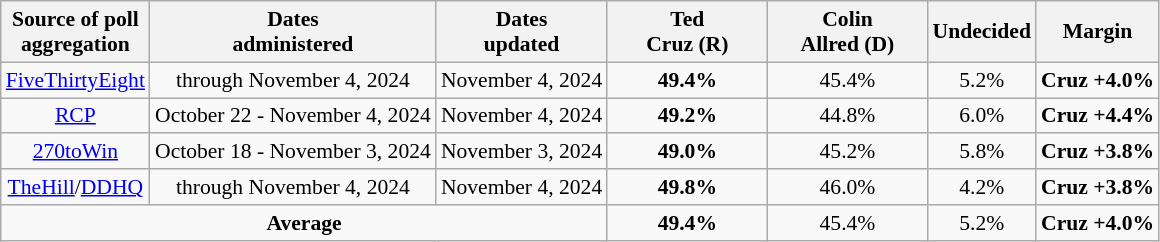<table class="wikitable sortable" style="text-align:center;font-size:90%;line-height:17px">
<tr>
<th>Source of poll<br>aggregation</th>
<th>Dates<br>administered</th>
<th>Dates<br>updated</th>
<th style="width:100px;">Ted<br>Cruz (R)</th>
<th style="width:100px;">Colin<br>Allred (D)</th>
<th>Undecided<br></th>
<th>Margin</th>
</tr>
<tr>
<td><a href='#'>FiveThirtyEight</a></td>
<td>through November 4, 2024</td>
<td>November 4, 2024</td>
<td><strong>49.4%</strong></td>
<td>45.4%</td>
<td>5.2%</td>
<td><strong>Cruz +4.0%</strong></td>
</tr>
<tr>
<td><a href='#'>RCP</a></td>
<td>October 22 - November 4, 2024</td>
<td>November 4, 2024</td>
<td><strong>49.2%</strong></td>
<td>44.8%</td>
<td>6.0%</td>
<td><strong>Cruz +4.4%</strong></td>
</tr>
<tr>
<td><a href='#'>270toWin</a></td>
<td>October 18 - November 3, 2024</td>
<td>November 3, 2024</td>
<td><strong>49.0%</strong></td>
<td>45.2%</td>
<td>5.8%</td>
<td><strong>Cruz +3.8%</strong></td>
</tr>
<tr>
<td><a href='#'>TheHill</a>/<a href='#'>DDHQ</a></td>
<td>through November 4, 2024</td>
<td>November 4, 2024</td>
<td><strong>49.8%</strong></td>
<td>46.0%</td>
<td>4.2%</td>
<td><strong>Cruz +3.8%</strong></td>
</tr>
<tr>
<td colspan="3"><strong>Average</strong></td>
<td><strong>49.4%</strong></td>
<td>45.4%</td>
<td>5.2%</td>
<td><strong>Cruz +4.0%</strong></td>
</tr>
</table>
